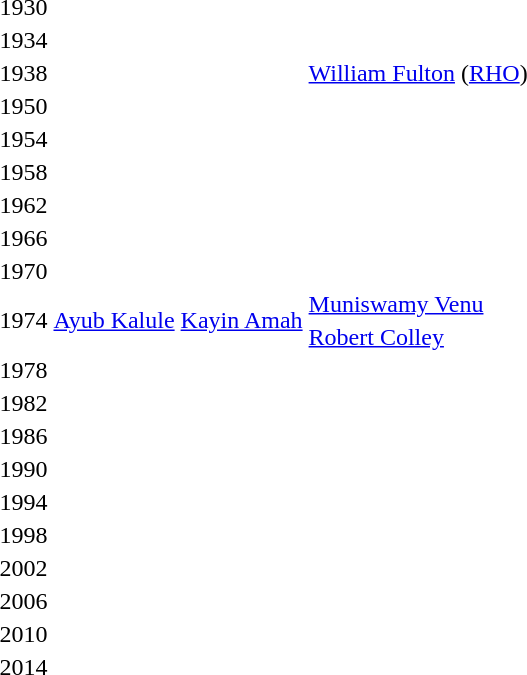<table>
<tr>
<td>1930</td>
<td></td>
<td></td>
<td></td>
</tr>
<tr>
<td>1934</td>
<td></td>
<td></td>
<td></td>
</tr>
<tr>
<td>1938</td>
<td></td>
<td></td>
<td> <a href='#'>William Fulton</a> <span>(<a href='#'>RHO</a>)</span></td>
</tr>
<tr>
<td>1950</td>
<td></td>
<td></td>
<td></td>
</tr>
<tr>
<td>1954</td>
<td></td>
<td></td>
<td></td>
</tr>
<tr>
<td rowspan=2>1958</td>
<td rowspan=2></td>
<td rowspan=2></td>
<td></td>
</tr>
<tr>
<td></td>
</tr>
<tr>
<td rowspan=2>1962</td>
<td rowspan=2></td>
<td rowspan=2></td>
<td></td>
</tr>
<tr>
<td></td>
</tr>
<tr>
<td>1966</td>
<td></td>
<td></td>
<td><br></td>
</tr>
<tr>
<td rowspan=2>1970</td>
<td rowspan=2></td>
<td rowspan=2></td>
<td></td>
</tr>
<tr>
<td></td>
</tr>
<tr>
<td rowspan=2>1974</td>
<td rowspan=2> <a href='#'>Ayub Kalule</a></td>
<td rowspan=2> <a href='#'>Kayin Amah</a></td>
<td> <a href='#'>Muniswamy Venu</a></td>
</tr>
<tr>
<td> <a href='#'>Robert Colley</a></td>
</tr>
<tr>
<td rowspan=2>1978</td>
<td rowspan=2></td>
<td rowspan=2></td>
<td></td>
</tr>
<tr>
<td></td>
</tr>
<tr>
<td rowspan=2>1982</td>
<td rowspan=2></td>
<td rowspan=2></td>
<td></td>
</tr>
<tr>
<td></td>
</tr>
<tr>
<td>1986</td>
<td></td>
<td></td>
<td><br></td>
</tr>
<tr>
<td>1990</td>
<td></td>
<td></td>
<td><br></td>
</tr>
<tr>
<td>1994</td>
<td></td>
<td></td>
<td><br></td>
</tr>
<tr>
<td>1998</td>
<td></td>
<td></td>
<td><br></td>
</tr>
<tr>
<td rowspan=2>2002</td>
<td rowspan=2></td>
<td rowspan=2></td>
<td></td>
</tr>
<tr>
<td></td>
</tr>
<tr>
<td rowspan=2>2006</td>
<td rowspan=2></td>
<td rowspan=2></td>
<td></td>
</tr>
<tr>
<td></td>
</tr>
<tr>
<td rowspan=2>2010<br></td>
<td rowspan=2></td>
<td rowspan=2></td>
<td></td>
</tr>
<tr>
<td></td>
</tr>
<tr>
<td rowspan=2>2014<br></td>
<td rowspan=2></td>
<td rowspan=2></td>
<td></td>
</tr>
<tr>
<td></td>
</tr>
</table>
